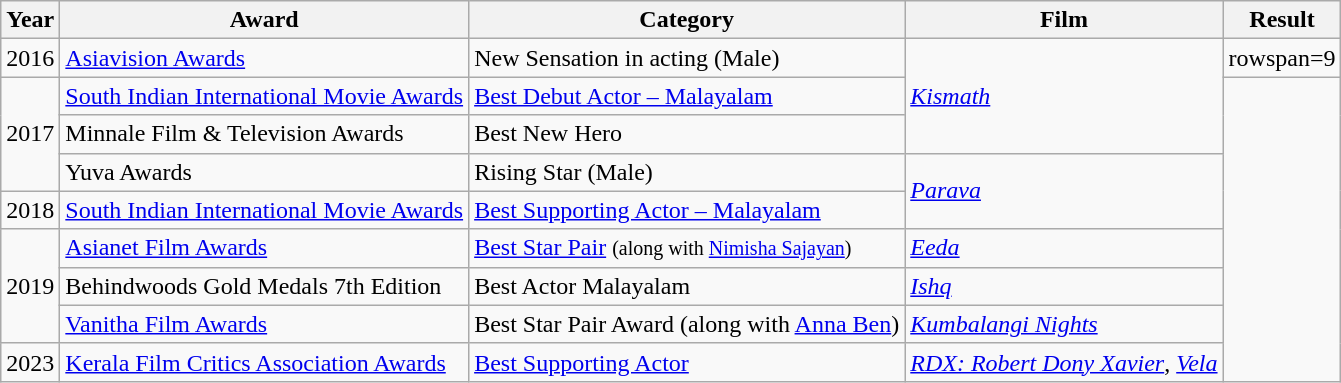<table class="wikitable">
<tr>
<th>Year</th>
<th>Award</th>
<th>Category</th>
<th>Film</th>
<th>Result</th>
</tr>
<tr>
<td>2016</td>
<td><a href='#'>Asiavision Awards</a></td>
<td>New Sensation in acting (Male)</td>
<td rowspan=3><em><a href='#'>Kismath</a></em></td>
<td>rowspan=9 </td>
</tr>
<tr>
<td rowspan=3>2017</td>
<td><a href='#'>South Indian International Movie Awards</a></td>
<td><a href='#'>Best Debut Actor – Malayalam</a></td>
</tr>
<tr>
<td>Minnale Film & Television Awards</td>
<td>Best New Hero</td>
</tr>
<tr>
<td>Yuva Awards</td>
<td>Rising Star (Male)</td>
<td rowspan=2><em><a href='#'>Parava</a></em></td>
</tr>
<tr>
<td>2018</td>
<td><a href='#'>South Indian International Movie Awards</a></td>
<td><a href='#'>Best Supporting Actor – Malayalam</a></td>
</tr>
<tr>
<td rowspan=3>2019</td>
<td><a href='#'>Asianet Film Awards</a></td>
<td><a href='#'>Best Star Pair</a> <small>(along with <a href='#'>Nimisha Sajayan</a>)</small></td>
<td><em><a href='#'>Eeda</a></em></td>
</tr>
<tr>
<td>Behindwoods Gold Medals 7th Edition</td>
<td>Best Actor Malayalam</td>
<td><em><a href='#'>Ishq</a></em></td>
</tr>
<tr>
<td><a href='#'>Vanitha Film Awards</a></td>
<td>Best Star Pair Award (along with <a href='#'>Anna Ben</a>)</td>
<td><em><a href='#'>Kumbalangi Nights</a></em></td>
</tr>
<tr>
<td>2023</td>
<td><a href='#'>Kerala Film Critics Association Awards</a></td>
<td><a href='#'>Best Supporting Actor</a></td>
<td><em><a href='#'>RDX: Robert Dony Xavier</a></em>, <em><a href='#'>Vela</a></em></td>
</tr>
</table>
